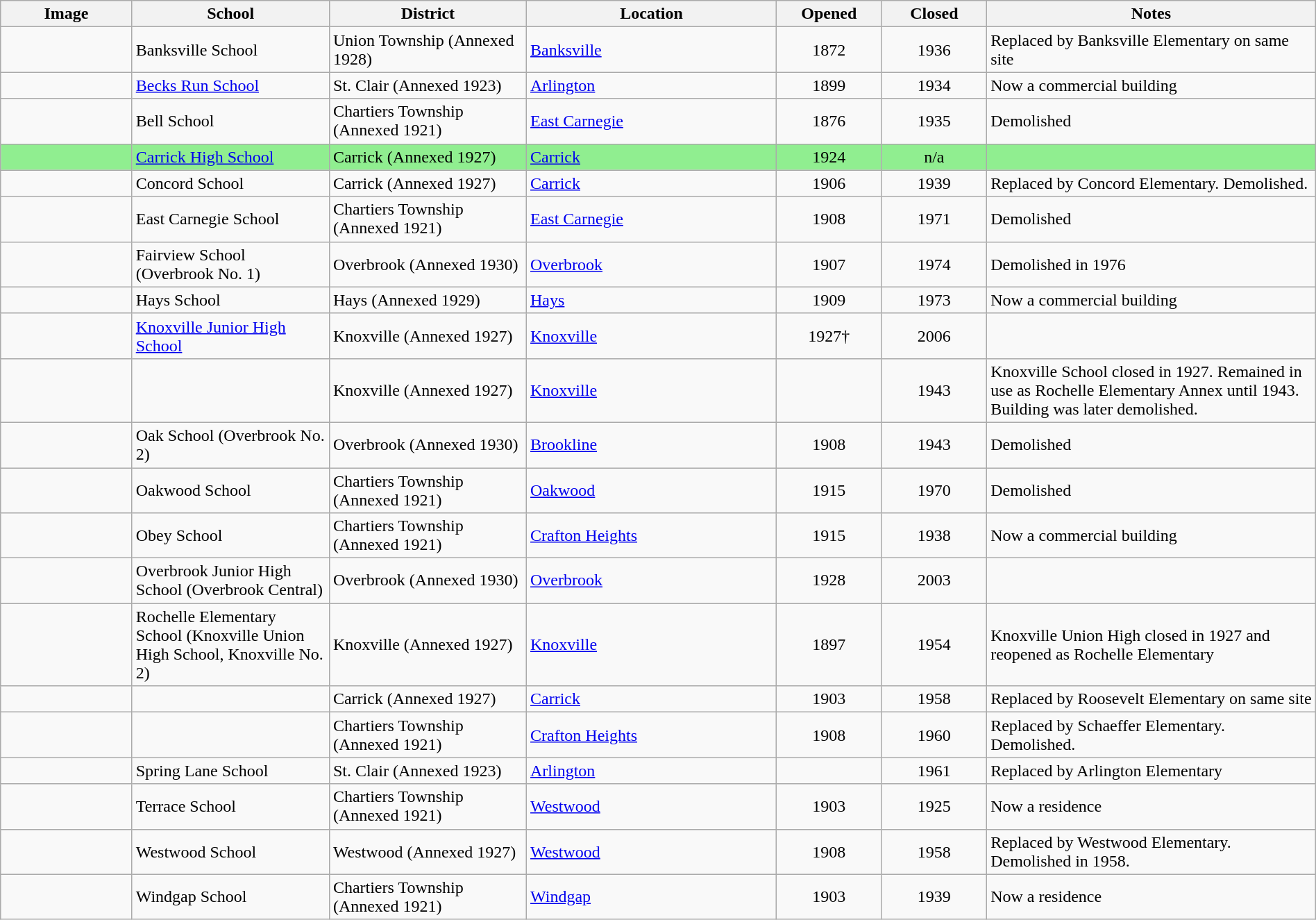<table width=100% class="wikitable sortable">
<tr>
<th width=10%><strong>Image</strong></th>
<th width=15%><strong>School</strong></th>
<th width=15%><strong>District</strong></th>
<th><strong>Location</strong></th>
<th width=8%><strong>Opened</strong></th>
<th width=8%><strong>Closed</strong></th>
<th width=25%><strong>Notes</strong></th>
</tr>
<tr>
<td></td>
<td>Banksville School</td>
<td>Union Township (Annexed 1928)</td>
<td><a href='#'>Banksville</a></td>
<td align=center>1872</td>
<td align=center>1936</td>
<td>Replaced by Banksville Elementary on same site</td>
</tr>
<tr>
<td></td>
<td><a href='#'>Becks Run School</a></td>
<td>St. Clair (Annexed 1923)</td>
<td><a href='#'>Arlington</a></td>
<td align=center>1899</td>
<td align=center>1934</td>
<td>Now a commercial building</td>
</tr>
<tr>
<td></td>
<td>Bell School</td>
<td>Chartiers Township (Annexed 1921)</td>
<td><a href='#'>East Carnegie</a></td>
<td align=center>1876</td>
<td align=center>1935</td>
<td>Demolished</td>
</tr>
<tr style="background: lightgreen">
<td></td>
<td><a href='#'>Carrick High School</a></td>
<td>Carrick (Annexed 1927)</td>
<td><a href='#'>Carrick</a></td>
<td align=center>1924</td>
<td align=center>n/a</td>
<td></td>
</tr>
<tr>
<td></td>
<td>Concord School</td>
<td>Carrick (Annexed 1927)</td>
<td><a href='#'>Carrick</a></td>
<td align=center>1906</td>
<td align=center>1939</td>
<td>Replaced by Concord Elementary. Demolished.</td>
</tr>
<tr>
<td></td>
<td>East Carnegie School</td>
<td>Chartiers Township (Annexed 1921)</td>
<td><a href='#'>East Carnegie</a></td>
<td align=center>1908</td>
<td align=center>1971</td>
<td>Demolished</td>
</tr>
<tr>
<td></td>
<td>Fairview School (Overbrook No. 1)</td>
<td>Overbrook (Annexed 1930)</td>
<td><a href='#'>Overbrook</a></td>
<td align=center>1907</td>
<td align=center>1974</td>
<td>Demolished in 1976</td>
</tr>
<tr>
<td></td>
<td>Hays School</td>
<td>Hays (Annexed 1929)</td>
<td><a href='#'>Hays</a></td>
<td align=center>1909</td>
<td align=center>1973</td>
<td>Now a commercial building</td>
</tr>
<tr>
<td></td>
<td><a href='#'>Knoxville Junior High School</a></td>
<td>Knoxville (Annexed 1927)</td>
<td><a href='#'>Knoxville</a></td>
<td align=center>1927†</td>
<td align=center>2006</td>
<td></td>
</tr>
<tr>
<td></td>
<td></td>
<td>Knoxville (Annexed 1927)</td>
<td><a href='#'>Knoxville</a></td>
<td align=center></td>
<td align=center>1943</td>
<td>Knoxville School closed in 1927. Remained in use as Rochelle Elementary Annex until 1943. Building was later demolished.</td>
</tr>
<tr>
<td></td>
<td>Oak School (Overbrook No. 2)</td>
<td>Overbrook (Annexed 1930)</td>
<td><a href='#'>Brookline</a></td>
<td align=center>1908</td>
<td align=center>1943</td>
<td>Demolished</td>
</tr>
<tr>
<td></td>
<td>Oakwood School</td>
<td>Chartiers Township (Annexed 1921)</td>
<td><a href='#'>Oakwood</a></td>
<td align=center>1915</td>
<td align=center>1970</td>
<td>Demolished</td>
</tr>
<tr>
<td></td>
<td>Obey School</td>
<td>Chartiers Township (Annexed 1921)</td>
<td><a href='#'>Crafton Heights</a></td>
<td align=center>1915</td>
<td align=center>1938</td>
<td>Now a commercial building</td>
</tr>
<tr>
<td></td>
<td>Overbrook Junior High School (Overbrook Central)</td>
<td>Overbrook (Annexed 1930)</td>
<td><a href='#'>Overbrook</a></td>
<td align=center>1928</td>
<td align=center>2003</td>
<td></td>
</tr>
<tr>
<td></td>
<td>Rochelle Elementary School (Knoxville Union High School, Knoxville No. 2)</td>
<td>Knoxville (Annexed 1927)</td>
<td><a href='#'>Knoxville</a></td>
<td align=center>1897</td>
<td align=center>1954</td>
<td>Knoxville Union High closed in 1927 and reopened as Rochelle Elementary</td>
</tr>
<tr>
<td></td>
<td></td>
<td>Carrick (Annexed 1927)</td>
<td><a href='#'>Carrick</a></td>
<td align=center>1903</td>
<td align=center>1958</td>
<td>Replaced by Roosevelt Elementary on same site</td>
</tr>
<tr>
<td></td>
<td></td>
<td>Chartiers Township (Annexed 1921)</td>
<td><a href='#'>Crafton Heights</a></td>
<td align=center>1908</td>
<td align=center>1960</td>
<td>Replaced by Schaeffer Elementary. Demolished.</td>
</tr>
<tr>
<td></td>
<td>Spring Lane School</td>
<td>St. Clair (Annexed 1923)</td>
<td><a href='#'>Arlington</a></td>
<td align=center></td>
<td align=center>1961</td>
<td>Replaced by Arlington Elementary</td>
</tr>
<tr>
<td></td>
<td>Terrace School</td>
<td>Chartiers Township (Annexed 1921)</td>
<td><a href='#'>Westwood</a></td>
<td align=center>1903</td>
<td align=center>1925</td>
<td>Now a residence</td>
</tr>
<tr>
<td></td>
<td>Westwood School</td>
<td>Westwood (Annexed 1927)</td>
<td><a href='#'>Westwood</a></td>
<td align=center>1908</td>
<td align=center>1958</td>
<td>Replaced by Westwood Elementary. Demolished in 1958.</td>
</tr>
<tr>
<td></td>
<td>Windgap School</td>
<td>Chartiers Township (Annexed 1921)</td>
<td><a href='#'>Windgap</a></td>
<td align=center>1903</td>
<td align=center>1939</td>
<td>Now a residence</td>
</tr>
</table>
